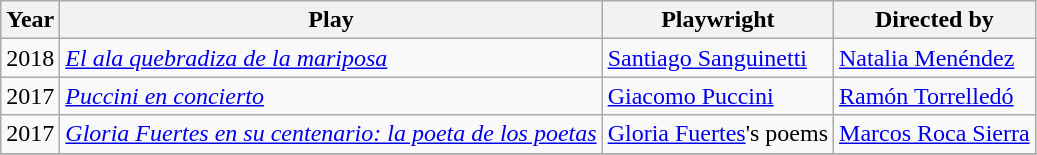<table class="wikitable">
<tr>
<th>Year</th>
<th>Play</th>
<th>Playwright</th>
<th>Directed by</th>
</tr>
<tr>
<td>2018</td>
<td><em><a href='#'>El ala quebradiza de la mariposa</a></em></td>
<td><a href='#'>Santiago Sanguinetti</a></td>
<td><a href='#'>Natalia Menéndez</a></td>
</tr>
<tr>
<td>2017</td>
<td><em><a href='#'>Puccini en concierto</a></em></td>
<td><a href='#'>Giacomo Puccini</a></td>
<td><a href='#'>Ramón Torrelledó</a></td>
</tr>
<tr>
<td>2017</td>
<td><em><a href='#'>Gloria Fuertes en su centenario: la poeta de los poetas</a></em></td>
<td><a href='#'>Gloria Fuertes</a>'s poems</td>
<td><a href='#'>Marcos Roca Sierra</a></td>
</tr>
<tr>
</tr>
</table>
